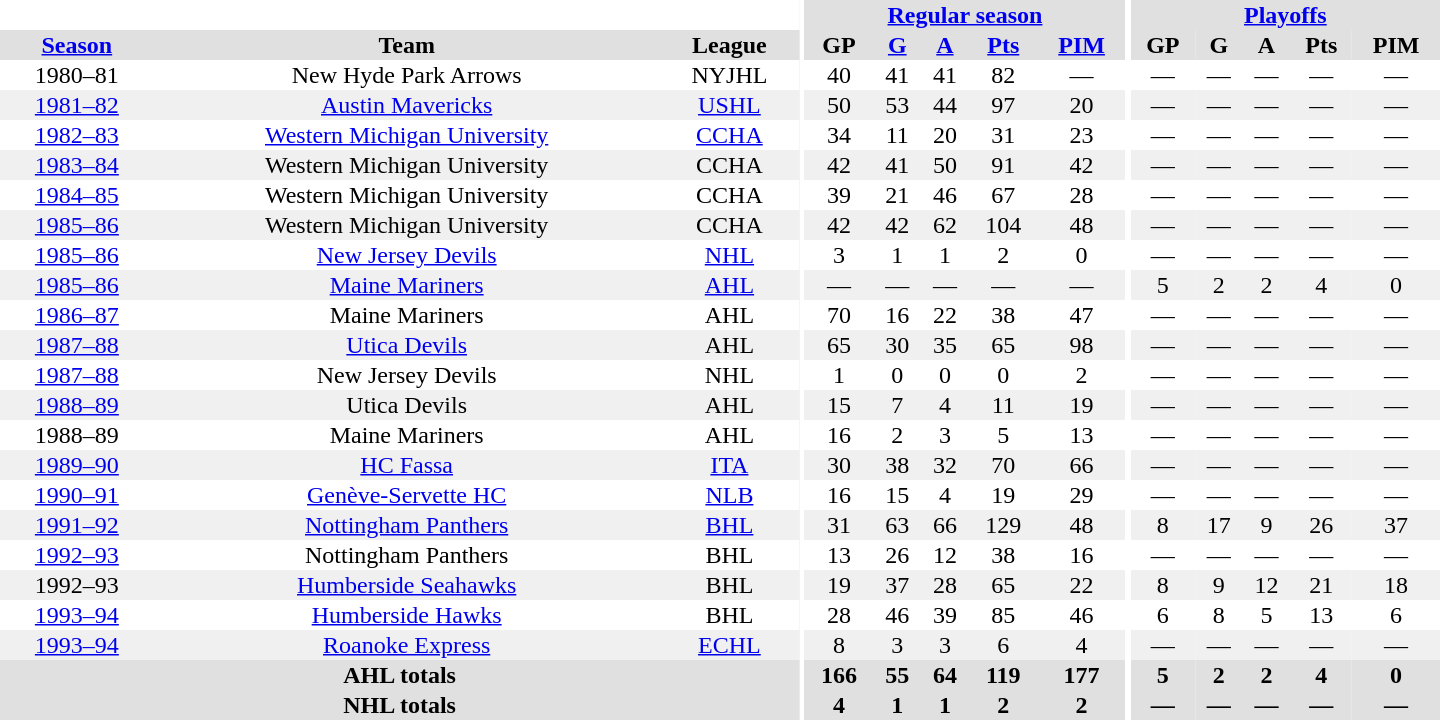<table border="0" cellpadding="1" cellspacing="0" style="text-align:center; width:60em">
<tr bgcolor="#e0e0e0">
<th colspan="3" bgcolor="#ffffff"></th>
<th rowspan="100" bgcolor="#ffffff"></th>
<th colspan="5"><a href='#'>Regular season</a></th>
<th rowspan="100" bgcolor="#ffffff"></th>
<th colspan="5"><a href='#'>Playoffs</a></th>
</tr>
<tr bgcolor="#e0e0e0">
<th><a href='#'>Season</a></th>
<th>Team</th>
<th>League</th>
<th>GP</th>
<th><a href='#'>G</a></th>
<th><a href='#'>A</a></th>
<th><a href='#'>Pts</a></th>
<th><a href='#'>PIM</a></th>
<th>GP</th>
<th>G</th>
<th>A</th>
<th>Pts</th>
<th>PIM</th>
</tr>
<tr>
<td>1980–81</td>
<td>New Hyde Park Arrows</td>
<td>NYJHL</td>
<td>40</td>
<td>41</td>
<td>41</td>
<td>82</td>
<td>—</td>
<td>—</td>
<td>—</td>
<td>—</td>
<td>—</td>
<td>—</td>
</tr>
<tr bgcolor="#f0f0f0">
<td><a href='#'>1981–82</a></td>
<td><a href='#'>Austin Mavericks</a></td>
<td><a href='#'>USHL</a></td>
<td>50</td>
<td>53</td>
<td>44</td>
<td>97</td>
<td>20</td>
<td>—</td>
<td>—</td>
<td>—</td>
<td>—</td>
<td>—</td>
</tr>
<tr>
<td><a href='#'>1982–83</a></td>
<td><a href='#'>Western Michigan University</a></td>
<td><a href='#'>CCHA</a></td>
<td>34</td>
<td>11</td>
<td>20</td>
<td>31</td>
<td>23</td>
<td>—</td>
<td>—</td>
<td>—</td>
<td>—</td>
<td>—</td>
</tr>
<tr bgcolor="#f0f0f0">
<td><a href='#'>1983–84</a></td>
<td>Western Michigan University</td>
<td>CCHA</td>
<td>42</td>
<td>41</td>
<td>50</td>
<td>91</td>
<td>42</td>
<td>—</td>
<td>—</td>
<td>—</td>
<td>—</td>
<td>—</td>
</tr>
<tr>
<td><a href='#'>1984–85</a></td>
<td>Western Michigan University</td>
<td>CCHA</td>
<td>39</td>
<td>21</td>
<td>46</td>
<td>67</td>
<td>28</td>
<td>—</td>
<td>—</td>
<td>—</td>
<td>—</td>
<td>—</td>
</tr>
<tr bgcolor="#f0f0f0">
<td><a href='#'>1985–86</a></td>
<td>Western Michigan University</td>
<td>CCHA</td>
<td>42</td>
<td>42</td>
<td>62</td>
<td>104</td>
<td>48</td>
<td>—</td>
<td>—</td>
<td>—</td>
<td>—</td>
<td>—</td>
</tr>
<tr>
<td><a href='#'>1985–86</a></td>
<td><a href='#'>New Jersey Devils</a></td>
<td><a href='#'>NHL</a></td>
<td>3</td>
<td>1</td>
<td>1</td>
<td>2</td>
<td>0</td>
<td>—</td>
<td>—</td>
<td>—</td>
<td>—</td>
<td>—</td>
</tr>
<tr bgcolor="#f0f0f0">
<td><a href='#'>1985–86</a></td>
<td><a href='#'>Maine Mariners</a></td>
<td><a href='#'>AHL</a></td>
<td>—</td>
<td>—</td>
<td>—</td>
<td>—</td>
<td>—</td>
<td>5</td>
<td>2</td>
<td>2</td>
<td>4</td>
<td>0</td>
</tr>
<tr>
<td><a href='#'>1986–87</a></td>
<td>Maine Mariners</td>
<td>AHL</td>
<td>70</td>
<td>16</td>
<td>22</td>
<td>38</td>
<td>47</td>
<td>—</td>
<td>—</td>
<td>—</td>
<td>—</td>
<td>—</td>
</tr>
<tr bgcolor="#f0f0f0">
<td><a href='#'>1987–88</a></td>
<td><a href='#'>Utica Devils</a></td>
<td>AHL</td>
<td>65</td>
<td>30</td>
<td>35</td>
<td>65</td>
<td>98</td>
<td>—</td>
<td>—</td>
<td>—</td>
<td>—</td>
<td>—</td>
</tr>
<tr>
<td><a href='#'>1987–88</a></td>
<td>New Jersey Devils</td>
<td>NHL</td>
<td>1</td>
<td>0</td>
<td>0</td>
<td>0</td>
<td>2</td>
<td>—</td>
<td>—</td>
<td>—</td>
<td>—</td>
<td>—</td>
</tr>
<tr bgcolor="#f0f0f0">
<td><a href='#'>1988–89</a></td>
<td>Utica Devils</td>
<td>AHL</td>
<td>15</td>
<td>7</td>
<td>4</td>
<td>11</td>
<td>19</td>
<td>—</td>
<td>—</td>
<td>—</td>
<td>—</td>
<td>—</td>
</tr>
<tr>
<td>1988–89</td>
<td>Maine Mariners</td>
<td>AHL</td>
<td>16</td>
<td>2</td>
<td>3</td>
<td>5</td>
<td>13</td>
<td>—</td>
<td>—</td>
<td>—</td>
<td>—</td>
<td>—</td>
</tr>
<tr bgcolor="#f0f0f0">
<td><a href='#'>1989–90</a></td>
<td><a href='#'>HC Fassa</a></td>
<td><a href='#'>ITA</a></td>
<td>30</td>
<td>38</td>
<td>32</td>
<td>70</td>
<td>66</td>
<td>—</td>
<td>—</td>
<td>—</td>
<td>—</td>
<td>—</td>
</tr>
<tr>
<td><a href='#'>1990–91</a></td>
<td><a href='#'>Genève-Servette HC</a></td>
<td><a href='#'>NLB</a></td>
<td>16</td>
<td>15</td>
<td>4</td>
<td>19</td>
<td>29</td>
<td>—</td>
<td>—</td>
<td>—</td>
<td>—</td>
<td>—</td>
</tr>
<tr bgcolor="#f0f0f0">
<td><a href='#'>1991–92</a></td>
<td><a href='#'>Nottingham Panthers</a></td>
<td><a href='#'>BHL</a></td>
<td>31</td>
<td>63</td>
<td>66</td>
<td>129</td>
<td>48</td>
<td>8</td>
<td>17</td>
<td>9</td>
<td>26</td>
<td>37</td>
</tr>
<tr>
<td><a href='#'>1992–93</a></td>
<td>Nottingham Panthers</td>
<td>BHL</td>
<td>13</td>
<td>26</td>
<td>12</td>
<td>38</td>
<td>16</td>
<td>—</td>
<td>—</td>
<td>—</td>
<td>—</td>
<td>—</td>
</tr>
<tr bgcolor="#f0f0f0">
<td>1992–93</td>
<td><a href='#'>Humberside Seahawks</a></td>
<td>BHL</td>
<td>19</td>
<td>37</td>
<td>28</td>
<td>65</td>
<td>22</td>
<td>8</td>
<td>9</td>
<td>12</td>
<td>21</td>
<td>18</td>
</tr>
<tr>
<td><a href='#'>1993–94</a></td>
<td><a href='#'>Humberside Hawks</a></td>
<td>BHL</td>
<td>28</td>
<td>46</td>
<td>39</td>
<td>85</td>
<td>46</td>
<td>6</td>
<td>8</td>
<td>5</td>
<td>13</td>
<td>6</td>
</tr>
<tr bgcolor="#f0f0f0">
<td><a href='#'>1993–94</a></td>
<td><a href='#'>Roanoke Express</a></td>
<td><a href='#'>ECHL</a></td>
<td>8</td>
<td>3</td>
<td>3</td>
<td>6</td>
<td>4</td>
<td>—</td>
<td>—</td>
<td>—</td>
<td>—</td>
<td>—</td>
</tr>
<tr bgcolor="#e0e0e0">
<th colspan="3">AHL totals</th>
<th>166</th>
<th>55</th>
<th>64</th>
<th>119</th>
<th>177</th>
<th>5</th>
<th>2</th>
<th>2</th>
<th>4</th>
<th>0</th>
</tr>
<tr bgcolor="#e0e0e0">
<th colspan="3">NHL totals</th>
<th>4</th>
<th>1</th>
<th>1</th>
<th>2</th>
<th>2</th>
<th>—</th>
<th>—</th>
<th>—</th>
<th>—</th>
<th>—</th>
</tr>
</table>
